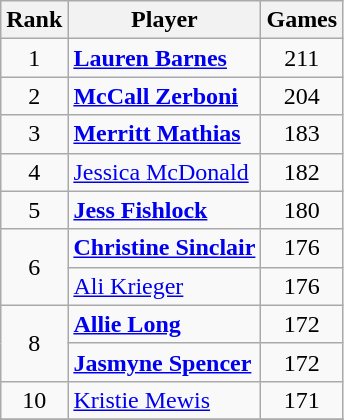<table class="wikitable"   style="text-align:center">
<tr>
<th>Rank</th>
<th>Player</th>
<th>Games</th>
</tr>
<tr>
<td>1</td>
<td style="text-align:left;"> <strong><a href='#'>Lauren Barnes</a></strong></td>
<td>211</td>
</tr>
<tr>
<td>2</td>
<td style="text-align:left;"> <strong><a href='#'>McCall Zerboni</a></strong></td>
<td>204</td>
</tr>
<tr>
<td>3</td>
<td style="text-align:left;"> <strong><a href='#'>Merritt Mathias</a></strong></td>
<td>183</td>
</tr>
<tr>
<td>4</td>
<td style="text-align:left;"> <a href='#'>Jessica McDonald</a></td>
<td>182</td>
</tr>
<tr>
<td>5</td>
<td style="text-align:left;"> <strong><a href='#'>Jess Fishlock</a></strong></td>
<td>180</td>
</tr>
<tr>
<td rowspan="2">6</td>
<td style="text-align:left;"> <strong><a href='#'>Christine Sinclair</a></strong></td>
<td>176</td>
</tr>
<tr>
<td style="text-align:left;"> <a href='#'>Ali Krieger</a></td>
<td>176</td>
</tr>
<tr>
<td rowspan="2">8</td>
<td style="text-align:left;"> <strong><a href='#'>Allie Long</a></strong></td>
<td>172</td>
</tr>
<tr>
<td style="text-align:left;"> <strong><a href='#'>Jasmyne Spencer</a></strong></td>
<td>172</td>
</tr>
<tr>
<td>10</td>
<td style="text-align:left;"> <a href='#'>Kristie Mewis</a></td>
<td>171</td>
</tr>
<tr>
</tr>
</table>
